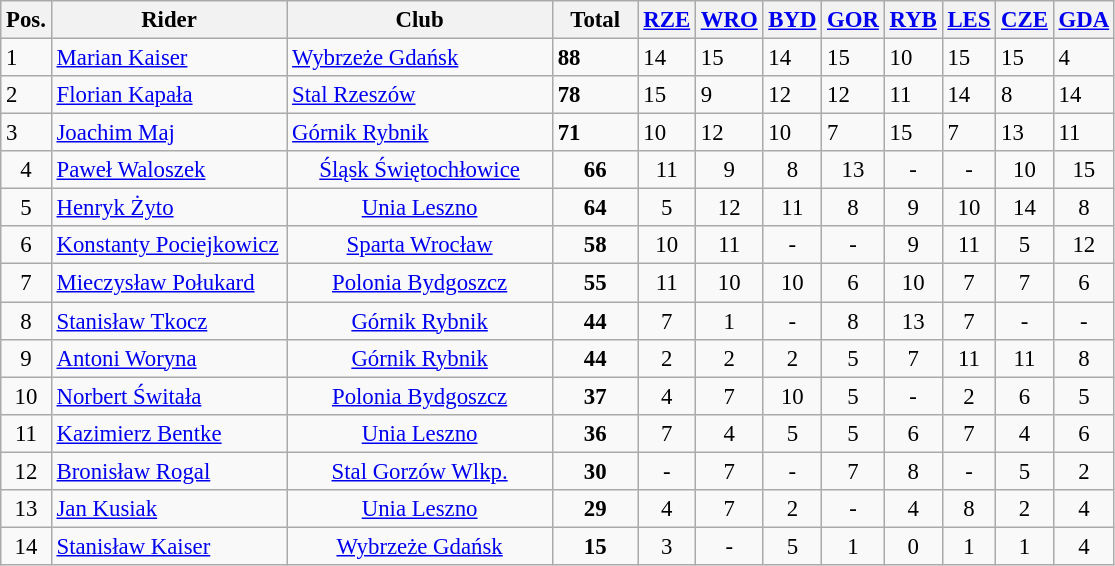<table class="wikitable" style="font-size: 95%">
<tr>
<th width=20px>Pos.</th>
<th width=150px>Rider</th>
<th width=170px>Club</th>
<th width=50px>Total</th>
<th width=25px><a href='#'>RZE</a></th>
<th width=25px><a href='#'>WRO</a></th>
<th width=25px><a href='#'>BYD</a></th>
<th width=25px><a href='#'>GOR</a></th>
<th width=25px><a href='#'>RYB</a></th>
<th width=25px><a href='#'>LES</a></th>
<th width=25px><a href='#'>CZE</a></th>
<th width=25px><a href='#'>GDA</a></th>
</tr>
<tr>
<td>1</td>
<td align=left><a href='#'>Marian Kaiser</a></td>
<td><a href='#'>Wybrzeże Gdańsk</a></td>
<td><strong>88</strong></td>
<td>14</td>
<td>15</td>
<td>14</td>
<td>15</td>
<td>10</td>
<td>15</td>
<td>15</td>
<td>4</td>
</tr>
<tr>
<td>2</td>
<td align=left><a href='#'>Florian Kapała</a></td>
<td><a href='#'>Stal Rzeszów</a></td>
<td><strong>78</strong></td>
<td>15</td>
<td>9</td>
<td>12</td>
<td>12</td>
<td>11</td>
<td>14</td>
<td>8</td>
<td>14</td>
</tr>
<tr>
<td>3</td>
<td align=left><a href='#'>Joachim Maj</a></td>
<td><a href='#'>Górnik Rybnik</a></td>
<td><strong>71</strong></td>
<td>10</td>
<td>12</td>
<td>10</td>
<td>7</td>
<td>15</td>
<td>7</td>
<td>13</td>
<td>11</td>
</tr>
<tr align=center>
<td>4</td>
<td align=left><a href='#'>Paweł Waloszek</a></td>
<td><a href='#'>Śląsk Świętochłowice</a></td>
<td><strong>66</strong></td>
<td>11</td>
<td>9</td>
<td>8</td>
<td>13</td>
<td>-</td>
<td>-</td>
<td>10</td>
<td>15</td>
</tr>
<tr align=center>
<td>5</td>
<td align=left><a href='#'>Henryk Żyto</a></td>
<td><a href='#'>Unia Leszno</a></td>
<td><strong>64</strong></td>
<td>5</td>
<td>12</td>
<td>11</td>
<td>8</td>
<td>9</td>
<td>10</td>
<td>14</td>
<td>8</td>
</tr>
<tr align=center>
<td>6</td>
<td align=left><a href='#'>Konstanty Pociejkowicz</a></td>
<td><a href='#'>Sparta Wrocław</a></td>
<td><strong>58</strong></td>
<td>10</td>
<td>11</td>
<td>-</td>
<td>-</td>
<td>9</td>
<td>11</td>
<td>5</td>
<td>12</td>
</tr>
<tr align=center>
<td>7</td>
<td align=left><a href='#'>Mieczysław Połukard</a></td>
<td><a href='#'>Polonia Bydgoszcz</a></td>
<td><strong>55</strong></td>
<td>11</td>
<td>10</td>
<td>10</td>
<td>6</td>
<td>10</td>
<td>7</td>
<td>7</td>
<td>6</td>
</tr>
<tr align=center>
<td>8</td>
<td align=left><a href='#'>Stanisław Tkocz</a></td>
<td><a href='#'>Górnik Rybnik</a></td>
<td><strong>44</strong></td>
<td>7</td>
<td>1</td>
<td>-</td>
<td>8</td>
<td>13</td>
<td>7</td>
<td>-</td>
<td>-</td>
</tr>
<tr align=center>
<td>9</td>
<td align=left><a href='#'>Antoni Woryna</a></td>
<td><a href='#'>Górnik Rybnik</a></td>
<td><strong>44</strong></td>
<td>2</td>
<td>2</td>
<td>2</td>
<td>5</td>
<td>7</td>
<td>11</td>
<td>11</td>
<td>8</td>
</tr>
<tr align=center>
<td>10</td>
<td align=left><a href='#'>Norbert Świtała</a></td>
<td><a href='#'>Polonia Bydgoszcz</a></td>
<td><strong>37</strong></td>
<td>4</td>
<td>7</td>
<td>10</td>
<td>5</td>
<td>-</td>
<td>2</td>
<td>6</td>
<td>5</td>
</tr>
<tr align=center>
<td>11</td>
<td align=left><a href='#'>Kazimierz Bentke</a></td>
<td><a href='#'>Unia Leszno</a></td>
<td><strong>36</strong></td>
<td>7</td>
<td>4</td>
<td>5</td>
<td>5</td>
<td>6</td>
<td>7</td>
<td>4</td>
<td>6</td>
</tr>
<tr align=center>
<td>12</td>
<td align=left><a href='#'>Bronisław Rogal</a></td>
<td><a href='#'>Stal Gorzów Wlkp.</a></td>
<td><strong>30</strong></td>
<td>-</td>
<td>7</td>
<td>-</td>
<td>7</td>
<td>8</td>
<td>-</td>
<td>5</td>
<td>2</td>
</tr>
<tr align=center>
<td>13</td>
<td align=left><a href='#'>Jan Kusiak</a></td>
<td><a href='#'>Unia Leszno</a></td>
<td><strong>29</strong></td>
<td>4</td>
<td>7</td>
<td>2</td>
<td>-</td>
<td>4</td>
<td>8</td>
<td>2</td>
<td>4</td>
</tr>
<tr align=center>
<td>14</td>
<td align=left><a href='#'>Stanisław Kaiser</a></td>
<td><a href='#'>Wybrzeże Gdańsk</a></td>
<td><strong>15</strong></td>
<td>3</td>
<td>-</td>
<td>5</td>
<td>1</td>
<td>0</td>
<td>1</td>
<td>1</td>
<td>4</td>
</tr>
</table>
